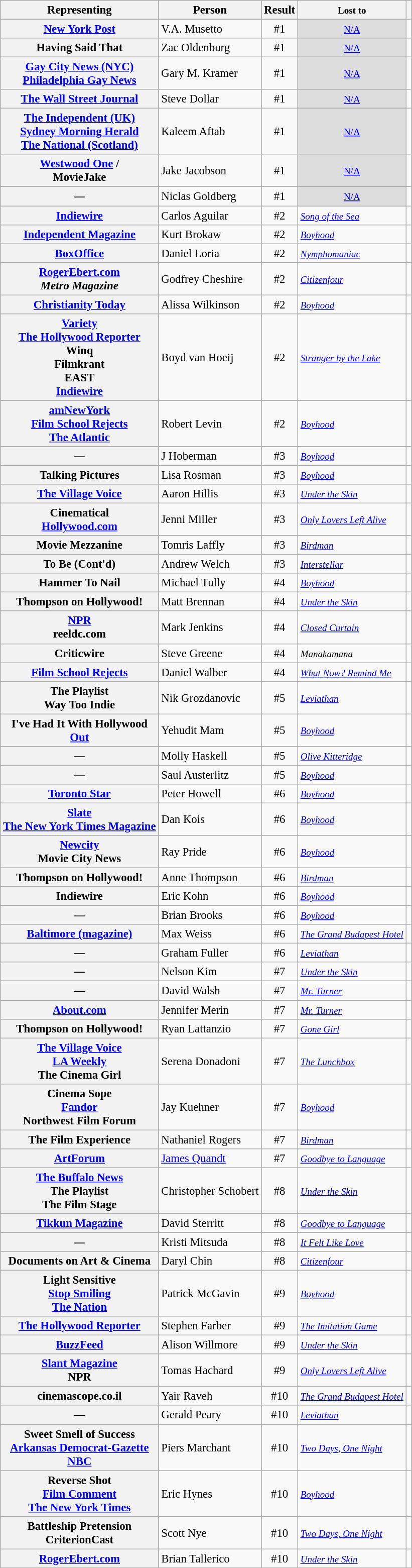<table class="wikitable plainrowheaders sortable" style="font-size: 95%;">
<tr>
<th scope="col">Representing</th>
<th scope="col">Person</th>
<th scope="col">Result</th>
<th scope="col"><small>Lost to</small></th>
<th scope="col" class="unsortable"></th>
</tr>
<tr>
<th scope="row"><a href='#'>New York Post</a></th>
<td scope="row">V.A. Musetto</td>
<td style="text-align:center;">#1</td>
<td style="background:#dcdcdc; text-align:center;"><small><a href='#'>N/A</a></small></td>
<td style="text-align:center;"></td>
</tr>
<tr>
<th scope="row">Having Said That</th>
<td scope="row">Zac Oldenburg</td>
<td style="text-align:center;">#1</td>
<td style="background:#dcdcdc; text-align:center;"><small><a href='#'>N/A</a></small></td>
<td style="text-align:center;"></td>
</tr>
<tr>
<th scope="row"><a href='#'>Gay City News (NYC)</a> <br> <a href='#'>Philadelphia Gay News</a></th>
<td scope="row">Gary M. Kramer</td>
<td style="text-align:center;">#1</td>
<td style="background:#dcdcdc; text-align:center;"><small><a href='#'>N/A</a></small></td>
<td style="text-align:center;"></td>
</tr>
<tr>
<th scope="row"><a href='#'>The Wall Street Journal</a></th>
<td scope="row">Steve Dollar</td>
<td style="text-align:center;">#1</td>
<td style="background:#dcdcdc; text-align:center;"><small><a href='#'>N/A</a></small></td>
<td style="text-align:center;"></td>
</tr>
<tr>
<th scope="row"><a href='#'>The Independent (UK)</a> <br> <a href='#'>Sydney Morning Herald</a> <br> <a href='#'>The National (Scotland)</a></th>
<td scope="row">Kaleem Aftab</td>
<td style="text-align:center;">#1</td>
<td style="background:#dcdcdc; text-align:center;"><small><a href='#'>N/A</a></small></td>
<td style="text-align:center;"></td>
</tr>
<tr>
<th scope="row"><a href='#'>Westwood One</a> /<br>MovieJake</th>
<td scope="row">Jake Jacobson</td>
<td style="text-align:center;">#1</td>
<td style="background:#dcdcdc; text-align:center;"><small><a href='#'>N/A</a></small></td>
<td style="text-align:center;"></td>
</tr>
<tr>
<th scope="row">—</th>
<td scope="row">Niclas Goldberg</td>
<td style="text-align:center;">#1</td>
<td style="background:#dcdcdc; text-align:center;"><small><a href='#'>N/A</a></small></td>
<td style="text-align:center;"></td>
</tr>
<tr>
<th scope="row"><a href='#'>Indiewire</a></th>
<td scope="row">Carlos Aguilar</td>
<td style="text-align:center;">#2</td>
<td><small><em><a href='#'>Song of the Sea</a></em></small></td>
<td style="text-align:center;"></td>
</tr>
<tr>
<th scope="row"><a href='#'>Independent Magazine</a></th>
<td scope="row">Kurt Brokaw</td>
<td style="text-align:center;">#2</td>
<td><small><em><a href='#'>Boyhood</a></em></small></td>
<td style="text-align:center;"></td>
</tr>
<tr>
<th scope="row"><a href='#'>BoxOffice</a></th>
<td>Daniel Loria</td>
<td style="text-align:center;">#2</td>
<td><small><em><a href='#'>Nymphomaniac</a></em></small></td>
<td style="text-align:center;"></td>
</tr>
<tr>
<th scope="row"><a href='#'>RogerEbert.com</a> <br> <em>Metro Magazine</em></th>
<td>Godfrey Cheshire</td>
<td style="text-align:center;">#2</td>
<td><small><em><a href='#'>Citizenfour</a></em></small></td>
<td style="text-align:center;"></td>
</tr>
<tr>
<th scope="row"><a href='#'>Christianity Today</a></th>
<td>Alissa Wilkinson</td>
<td style="text-align:center;">#2</td>
<td><small><em><a href='#'>Boyhood</a></em></small></td>
<td style="text-align:center;"></td>
</tr>
<tr>
<th scope="row"><a href='#'>Variety</a> <br> <a href='#'>The Hollywood Reporter</a> <br> Winq <br> Filmkrant <br> EAST <br> <a href='#'>Indiewire</a></th>
<td>Boyd van Hoeij</td>
<td style="text-align:center;">#2</td>
<td><small><em><a href='#'>Stranger by the Lake</a></em></small></td>
<td style="text-align:center;"></td>
</tr>
<tr>
<th scope="row"><a href='#'>amNewYork</a> <br> <a href='#'>Film School Rejects</a> <br> <a href='#'>The Atlantic</a></th>
<td>Robert Levin</td>
<td style="text-align:center;">#2</td>
<td><small><em><a href='#'>Boyhood</a></em></small></td>
<td style="text-align:center;"></td>
</tr>
<tr>
<th scope="row">—</th>
<td>J Hoberman</td>
<td style="text-align:center;">#3</td>
<td><small><em><a href='#'>Boyhood</a></em></small></td>
<td style="text-align:center;"></td>
</tr>
<tr>
<th scope="row">Talking Pictures</th>
<td>Lisa Rosman</td>
<td style="text-align:center;">#3</td>
<td><small><em><a href='#'>Boyhood</a></em></small></td>
<td style="text-align:center;"></td>
</tr>
<tr>
<th scope="row"><a href='#'>The Village Voice</a></th>
<td>Aaron Hillis</td>
<td style="text-align:center;">#3</td>
<td><small><em><a href='#'>Under the Skin</a></em></small></td>
<td style="text-align:center;"></td>
</tr>
<tr>
<th scope="row">Cinematical <br><a href='#'>Hollywood.com</a></th>
<td>Jenni Miller</td>
<td style="text-align:center;">#3</td>
<td><small><em><a href='#'>Only Lovers Left Alive</a></em></small></td>
<td style="text-align:center;"></td>
</tr>
<tr>
<th scope="row">Movie Mezzanine</th>
<td>Tomris Laffly</td>
<td style="text-align:center;">#3</td>
<td><small><em><a href='#'>Birdman</a></em></small></td>
<td style="text-align:center;"></td>
</tr>
<tr>
<th scope="row">To Be (Cont'd)</th>
<td>Andrew Welch</td>
<td style="text-align:center;">#3</td>
<td><small><em><a href='#'>Interstellar</a></em></small></td>
<td style="text-align:center;"></td>
</tr>
<tr>
<th scope="row">Hammer To Nail</th>
<td>Michael Tully</td>
<td style="text-align:center;">#4</td>
<td><small><em><a href='#'>Boyhood</a></em></small></td>
<td style="text-align:center;"></td>
</tr>
<tr>
<th scope="row">Thompson on Hollywood!</th>
<td>Matt Brennan</td>
<td style="text-align:center;">#4</td>
<td><small><em><a href='#'>Under the Skin</a></em></small></td>
<td style="text-align:center;"></td>
</tr>
<tr>
<th scope="row"><a href='#'>NPR</a><br> reeldc.com</th>
<td>Mark Jenkins</td>
<td style="text-align:center;">#4</td>
<td><small><em><a href='#'>Closed Curtain</a></em></small></td>
<td style="text-align:center;"></td>
</tr>
<tr>
<th scope="row">Criticwire</th>
<td>Steve Greene</td>
<td style="text-align:center;">#4</td>
<td><small><em>Manakamana</em></small></td>
<td style="text-align:center;"></td>
</tr>
<tr>
<th scope="row"><a href='#'>Film School Rejects</a></th>
<td>Daniel Walber</td>
<td style="text-align:center;">#4</td>
<td><small><em><a href='#'>What Now? Remind Me</a></em></small></td>
<td style="text-align:center;"></td>
</tr>
<tr>
<th scope="row">The Playlist<br> Way Too Indie</th>
<td>Nik Grozdanovic</td>
<td style="text-align:center;">#5</td>
<td><small><em><a href='#'>Leviathan</a></em></small></td>
<td style="text-align:center;"></td>
</tr>
<tr>
<th scope="row">I've Had It With Hollywood<br> <a href='#'>Out</a></th>
<td>Yehudit Mam</td>
<td style="text-align:center;">#5</td>
<td><small><em><a href='#'>Boyhood</a></em></small></td>
<td style="text-align:center;"></td>
</tr>
<tr>
<th scope="row">—</th>
<td>Molly Haskell</td>
<td style="text-align:center;">#5</td>
<td><small><em><a href='#'>Olive Kitteridge</a></em></small></td>
<td style="text-align:center;"></td>
</tr>
<tr>
<th scope="row">—</th>
<td>Saul Austerlitz</td>
<td style="text-align:center;">#5</td>
<td><small><em><a href='#'>Boyhood</a></em></small></td>
<td style="text-align:center;"></td>
</tr>
<tr>
<th scope="row"><a href='#'>Toronto Star</a></th>
<td>Peter Howell</td>
<td style="text-align:center;">#6</td>
<td><small><em><a href='#'>Boyhood</a></em></small></td>
<td style="text-align:center;"></td>
</tr>
<tr>
<th scope="row"><a href='#'>Slate</a><br> <a href='#'>The New York Times Magazine</a></th>
<td>Dan Kois</td>
<td style="text-align:center;">#6</td>
<td><small><em><a href='#'>Boyhood</a></em></small></td>
<td style="text-align:center;"></td>
</tr>
<tr>
<th scope="row"><a href='#'>Newcity</a><br> Movie City News</th>
<td>Ray Pride</td>
<td style="text-align:center;">#6</td>
<td><small><em><a href='#'>Boyhood</a></em></small></td>
<td style="text-align:center;"></td>
</tr>
<tr>
<th scope="row">Thompson on Hollywood!</th>
<td>Anne Thompson</td>
<td style="text-align:center;">#6</td>
<td><small><em><a href='#'>Birdman</a></em></small></td>
<td style="text-align:center;"></td>
</tr>
<tr>
<th scope="row">Indiewire</th>
<td>Eric Kohn</td>
<td style="text-align:center;">#6</td>
<td><small><em><a href='#'>Boyhood</a></em></small></td>
<td style="text-align:center;"></td>
</tr>
<tr>
<th scope="row">—</th>
<td>Brian Brooks</td>
<td style="text-align:center;">#6</td>
<td><small><em><a href='#'>Boyhood</a></em></small></td>
<td style="text-align:center;"></td>
</tr>
<tr>
<th scope="row"><a href='#'>Baltimore (magazine)</a></th>
<td>Max Weiss</td>
<td style="text-align:center;">#6</td>
<td><small><em><a href='#'>The Grand Budapest Hotel</a></em></small></td>
<td style="text-align:center;"></td>
</tr>
<tr>
<th scope="row">—</th>
<td>Graham Fuller</td>
<td style="text-align:center;">#6</td>
<td><small><em><a href='#'>Leviathan</a></em></small></td>
<td style="text-align:center;"></td>
</tr>
<tr>
<th scope="row">—</th>
<td>Nelson Kim</td>
<td style="text-align:center;">#7</td>
<td><small><em><a href='#'>Under the Skin</a></em></small></td>
<td style="text-align:center;"></td>
</tr>
<tr>
<th scope="row">—</th>
<td>David Walsh</td>
<td style="text-align:center;">#7</td>
<td><small><em><a href='#'>Mr. Turner</a></em></small></td>
<td style="text-align:center;"></td>
</tr>
<tr>
<th scope="row"><a href='#'>About.com</a></th>
<td>Jennifer Merin</td>
<td style="text-align:center;">#7</td>
<td><small><em><a href='#'>Mr. Turner</a></em></small></td>
<td style="text-align:center;"></td>
</tr>
<tr>
<th scope="row">Thompson on Hollywood!</th>
<td>Ryan Lattanzio</td>
<td style="text-align:center;">#7</td>
<td><small><em><a href='#'>Gone Girl</a></em></small></td>
<td style="text-align:center;"></td>
</tr>
<tr>
<th scope="row"><a href='#'>The Village Voice</a><br> <a href='#'>LA Weekly</a> <br>The Cinema Girl</th>
<td>Serena Donadoni</td>
<td style="text-align:center;">#7</td>
<td><small><em><a href='#'>The Lunchbox</a></em></small></td>
<td style="text-align:center;"></td>
</tr>
<tr>
<th scope="row">Cinema Sope<br> <a href='#'>Fandor</a><br> Northwest Film Forum</th>
<td>Jay Kuehner</td>
<td style="text-align:center;">#7</td>
<td><small><em><a href='#'>Boyhood</a></em></small></td>
<td style="text-align:center;"></td>
</tr>
<tr>
<th scope="row">The Film Experience</th>
<td>Nathaniel Rogers</td>
<td style="text-align:center;">#7</td>
<td><small><em><a href='#'>Birdman</a></em></small></td>
<td style="text-align:center;"></td>
</tr>
<tr>
<th scope="row"><a href='#'>ArtForum</a></th>
<td><a href='#'>James Quandt</a></td>
<td style="text-align:center;">#7</td>
<td><small><em><a href='#'>Goodbye to Language</a></em></small></td>
<td style="text-align:center;"></td>
</tr>
<tr>
<th scope="row"><a href='#'>The Buffalo News</a><br> The Playlist<br> The Film Stage</th>
<td>Christopher Schobert</td>
<td style="text-align:center;">#8</td>
<td><small><em><a href='#'>Under the Skin</a></em></small></td>
<td style="text-align:center;"></td>
</tr>
<tr>
<th scope="row"><a href='#'>Tikkun Magazine</a></th>
<td>David Sterritt</td>
<td style="text-align:center;">#8</td>
<td><small><em><a href='#'>Goodbye to Language</a></em></small></td>
<td style="text-align:center;"></td>
</tr>
<tr>
<th scope="row">—</th>
<td>Kristi Mitsuda</td>
<td style="text-align:center;">#8</td>
<td><small><em><a href='#'>It Felt Like Love</a></em></small></td>
<td style="text-align:center;"></td>
</tr>
<tr>
<th scope="row">Documents on Art & Cinema</th>
<td>Daryl Chin</td>
<td style="text-align:center;">#8</td>
<td><small><em><a href='#'>Citizenfour</a></em></small></td>
<td style="text-align:center;"></td>
</tr>
<tr>
<th scope="row">Light Sensitive<br> <a href='#'>Stop Smiling</a><br> <a href='#'>The Nation</a></th>
<td>Patrick McGavin</td>
<td style="text-align:center;">#9</td>
<td><small><em><a href='#'>Boyhood</a></em></small></td>
<td style="text-align:center;"></td>
</tr>
<tr>
<th scope="row"><a href='#'>The Hollywood Reporter</a></th>
<td>Stephen Farber</td>
<td style="text-align:center;">#9</td>
<td><small><em><a href='#'>The Imitation Game</a></em></small></td>
<td style="text-align:center;"></td>
</tr>
<tr>
<th scope="row"><a href='#'>BuzzFeed</a></th>
<td>Alison Willmore</td>
<td style="text-align:center;">#9</td>
<td><small><em><a href='#'>Under the Skin</a></em></small></td>
<td style="text-align:center;"></td>
</tr>
<tr>
<th scope="row"><a href='#'>Slant Magazine</a><br> NPR</th>
<td>Tomas Hachard</td>
<td style="text-align:center;">#9</td>
<td><small><em><a href='#'>Only Lovers Left Alive</a></em></small></td>
<td style="text-align:center;"></td>
</tr>
<tr>
<th scope="row">cinemascope.co.il</th>
<td>Yair Raveh</td>
<td style="text-align:center;">#10</td>
<td><small><em><a href='#'>The Grand Budapest Hotel</a></em></small></td>
<td style="text-align:center;"></td>
</tr>
<tr>
<th scope="row">—</th>
<td>Gerald Peary</td>
<td style="text-align:center;">#10</td>
<td><small><em><a href='#'>Leviathan</a></em></small></td>
<td style="text-align:center;"></td>
</tr>
<tr>
<th scope="row">Sweet Smell of Success<br> <a href='#'>Arkansas Democrat-Gazette</a><br> <a href='#'>NBC</a></th>
<td>Piers Marchant</td>
<td style="text-align:center;">#10</td>
<td><small><em><a href='#'>Two Days, One Night</a></em></small></td>
<td style="text-align:center;"></td>
</tr>
<tr>
<th scope="row">Reverse Shot<br> <a href='#'>Film Comment</a><br> <a href='#'>The New York Times</a></th>
<td>Eric Hynes</td>
<td style="text-align:center;">#10</td>
<td><small><em><a href='#'>Boyhood</a></em></small></td>
<td style="text-align:center;"></td>
</tr>
<tr>
<th scope="row">Battleship Pretension<br> CriterionCast</th>
<td>Scott Nye</td>
<td style="text-align:center;">#10</td>
<td><small><em><a href='#'>Two Days, One Night</a></em></small></td>
<td style="text-align:center;"></td>
</tr>
<tr>
<th scope="row"><a href='#'>RogerEbert.com</a></th>
<td>Brian Tallerico</td>
<td style="text-align:center;">#10</td>
<td><small><em><a href='#'>Under the Skin</a></em></small></td>
<td style="text-align:center;"></td>
</tr>
</table>
